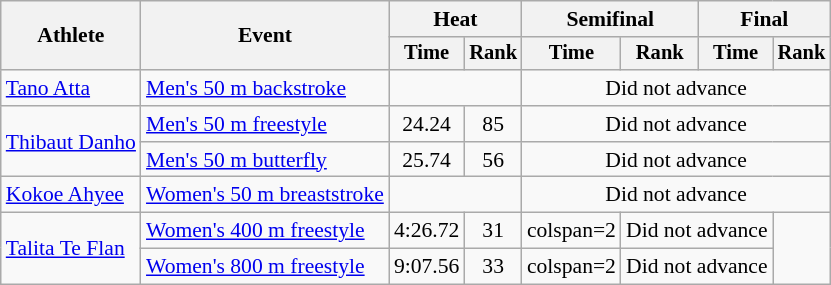<table class=wikitable style="font-size:90%">
<tr>
<th rowspan="2">Athlete</th>
<th rowspan="2">Event</th>
<th colspan="2">Heat</th>
<th colspan="2">Semifinal</th>
<th colspan="2">Final</th>
</tr>
<tr style="font-size:95%">
<th>Time</th>
<th>Rank</th>
<th>Time</th>
<th>Rank</th>
<th>Time</th>
<th>Rank</th>
</tr>
<tr align=center>
<td align=left><a href='#'>Tano Atta</a></td>
<td align=left><a href='#'>Men's 50 m backstroke</a></td>
<td colspan=2></td>
<td colspan=4>Did not advance</td>
</tr>
<tr align=center>
<td align=left rowspan=2><a href='#'>Thibaut Danho</a></td>
<td align=left><a href='#'>Men's 50 m freestyle</a></td>
<td>24.24</td>
<td>85</td>
<td colspan=4>Did not advance</td>
</tr>
<tr align=center>
<td align=left><a href='#'>Men's 50 m butterfly</a></td>
<td>25.74</td>
<td>56</td>
<td colspan=4>Did not advance</td>
</tr>
<tr align=center>
<td align=left><a href='#'>Kokoe Ahyee</a></td>
<td align=left><a href='#'>Women's 50 m breaststroke</a></td>
<td colspan=2></td>
<td colspan=4>Did not advance</td>
</tr>
<tr align=center>
<td align=left rowspan=2><a href='#'>Talita Te Flan</a></td>
<td align=left><a href='#'>Women's 400 m freestyle</a></td>
<td>4:26.72</td>
<td>31</td>
<td>colspan=2 </td>
<td colspan=2>Did not advance</td>
</tr>
<tr align=center>
<td align=left><a href='#'>Women's 800 m freestyle</a></td>
<td>9:07.56</td>
<td>33</td>
<td>colspan=2 </td>
<td colspan=2>Did not advance</td>
</tr>
</table>
